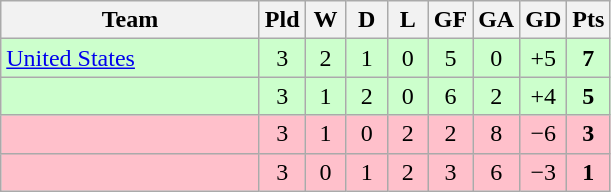<table class="wikitable" style="text-align: center;">
<tr>
<th width="165">Team</th>
<th width="20">Pld</th>
<th width="20">W</th>
<th width="20">D</th>
<th width="20">L</th>
<th width="20">GF</th>
<th width="20">GA</th>
<th width="20">GD</th>
<th width="20">Pts</th>
</tr>
<tr style="background:#CCFFCC">
<td align=left> <a href='#'>United States</a></td>
<td>3</td>
<td>2</td>
<td>1</td>
<td>0</td>
<td>5</td>
<td>0</td>
<td>+5</td>
<td><strong>7</strong></td>
</tr>
<tr style="background:#CCFFCC">
<td align=left></td>
<td>3</td>
<td>1</td>
<td>2</td>
<td>0</td>
<td>6</td>
<td>2</td>
<td>+4</td>
<td><strong>5</strong></td>
</tr>
<tr style="background:#FFC0CB">
<td align=left></td>
<td>3</td>
<td>1</td>
<td>0</td>
<td>2</td>
<td>2</td>
<td>8</td>
<td>−6</td>
<td><strong>3</strong></td>
</tr>
<tr style="background:#FFC0CB">
<td align=left></td>
<td>3</td>
<td>0</td>
<td>1</td>
<td>2</td>
<td>3</td>
<td>6</td>
<td>−3</td>
<td><strong>1</strong></td>
</tr>
</table>
